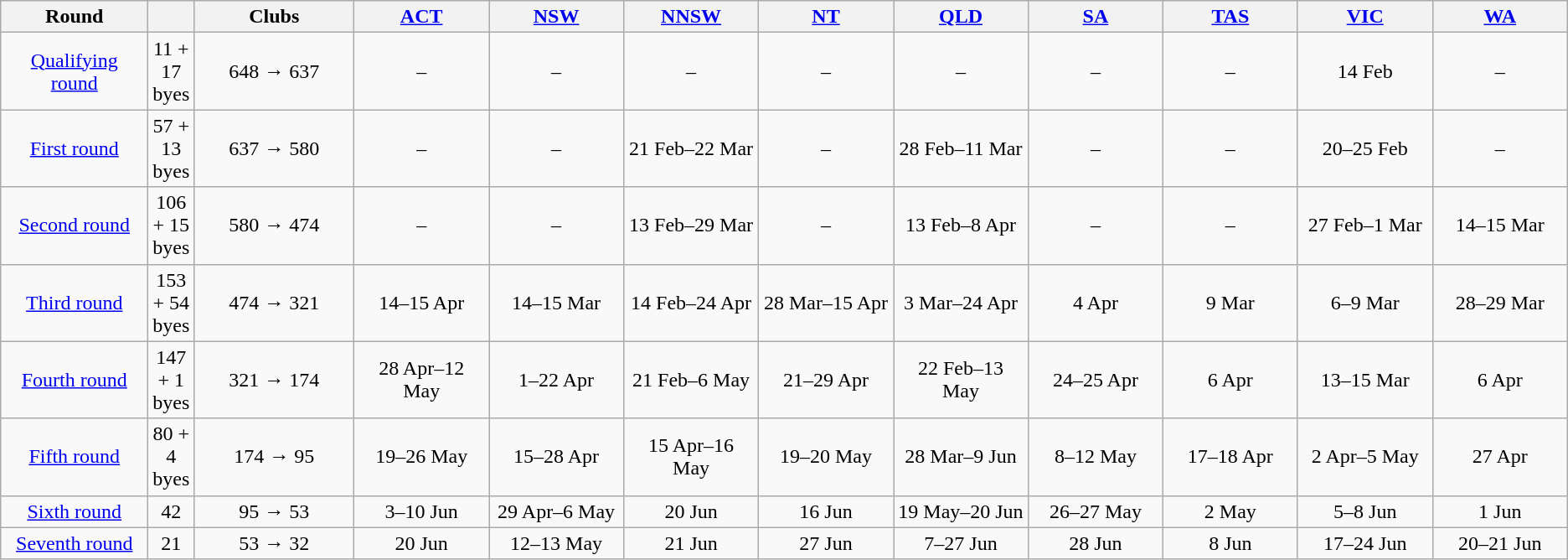<table class="wikitable" style="text-align:center">
<tr>
<th style="width:110px">Round</th>
<th></th>
<th style="width:120px">Clubs</th>
<th style="width:100px"><a href='#'>ACT</a></th>
<th style="width:100px"><a href='#'>NSW</a></th>
<th style="width:100px"><a href='#'>NNSW</a></th>
<th style="width:100px"><a href='#'>NT</a></th>
<th style="width:100px"><a href='#'>QLD</a></th>
<th style="width:100px"><a href='#'>SA</a></th>
<th style="width:100px"><a href='#'>TAS</a></th>
<th style="width:100px"><a href='#'>VIC</a></th>
<th style="width:100px"><a href='#'>WA</a></th>
</tr>
<tr>
<td><a href='#'>Qualifying round</a></td>
<td>11 + 17 byes</td>
<td>648 → 637</td>
<td>–</td>
<td>–</td>
<td>–</td>
<td>–</td>
<td>–</td>
<td>–</td>
<td>–</td>
<td>14 Feb</td>
<td>–</td>
</tr>
<tr>
<td><a href='#'>First round</a></td>
<td>57 + 13 byes</td>
<td>637 → 580</td>
<td>–</td>
<td>–</td>
<td>21 Feb–22 Mar</td>
<td>–</td>
<td>28 Feb–11 Mar</td>
<td>–</td>
<td>–</td>
<td>20–25 Feb</td>
<td>–</td>
</tr>
<tr>
<td><a href='#'>Second round</a></td>
<td>106 + 15 byes</td>
<td>580 → 474</td>
<td>–</td>
<td>–</td>
<td>13 Feb–29 Mar</td>
<td>–</td>
<td>13 Feb–8 Apr</td>
<td>–</td>
<td>–</td>
<td>27 Feb–1 Mar</td>
<td>14–15 Mar</td>
</tr>
<tr>
<td><a href='#'>Third round</a></td>
<td>153 + 54 byes</td>
<td>474 → 321</td>
<td>14–15 Apr</td>
<td>14–15 Mar</td>
<td>14 Feb–24 Apr</td>
<td>28 Mar–15 Apr</td>
<td>3 Mar–24 Apr</td>
<td>4 Apr</td>
<td>9 Mar</td>
<td>6–9 Mar</td>
<td>28–29 Mar</td>
</tr>
<tr>
<td><a href='#'>Fourth round</a></td>
<td>147 + 1 byes</td>
<td>321 → 174</td>
<td>28 Apr–12 May</td>
<td>1–22 Apr</td>
<td>21 Feb–6 May</td>
<td>21–29 Apr</td>
<td>22 Feb–13 May</td>
<td>24–25 Apr</td>
<td>6 Apr</td>
<td>13–15 Mar</td>
<td>6 Apr</td>
</tr>
<tr>
<td><a href='#'>Fifth round</a></td>
<td>80 + 4 byes</td>
<td>174 → 95</td>
<td>19–26 May</td>
<td>15–28 Apr</td>
<td>15 Apr–16 May</td>
<td>19–20 May</td>
<td>28 Mar–9 Jun</td>
<td>8–12 May</td>
<td>17–18 Apr</td>
<td>2 Apr–5 May</td>
<td>27 Apr</td>
</tr>
<tr>
<td><a href='#'>Sixth round</a></td>
<td>42</td>
<td>95 → 53</td>
<td>3–10 Jun</td>
<td>29 Apr–6 May</td>
<td>20 Jun</td>
<td>16 Jun</td>
<td>19 May–20 Jun</td>
<td>26–27 May</td>
<td>2 May</td>
<td>5–8 Jun</td>
<td>1 Jun</td>
</tr>
<tr>
<td><a href='#'>Seventh round</a></td>
<td>21</td>
<td>53 → 32</td>
<td>20 Jun</td>
<td>12–13 May</td>
<td>21 Jun</td>
<td>27 Jun</td>
<td>7–27 Jun</td>
<td>28 Jun</td>
<td>8 Jun</td>
<td>17–24 Jun</td>
<td>20–21 Jun</td>
</tr>
</table>
